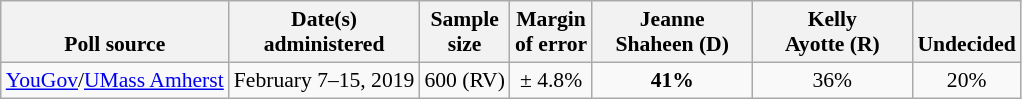<table class="wikitable" style="font-size:90%;text-align:center;">
<tr valign=bottom>
<th>Poll source</th>
<th>Date(s)<br>administered</th>
<th>Sample<br>size</th>
<th>Margin<br>of error</th>
<th style="width:100px;">Jeanne<br>Shaheen (D)</th>
<th style="width:100px;">Kelly<br>Ayotte (R)</th>
<th>Undecided</th>
</tr>
<tr>
<td style="text-align:left;"><a href='#'>YouGov</a>/<a href='#'>UMass Amherst</a></td>
<td>February 7–15, 2019</td>
<td>600 (RV)</td>
<td>± 4.8%</td>
<td><strong>41%</strong></td>
<td>36%</td>
<td>20%</td>
</tr>
</table>
